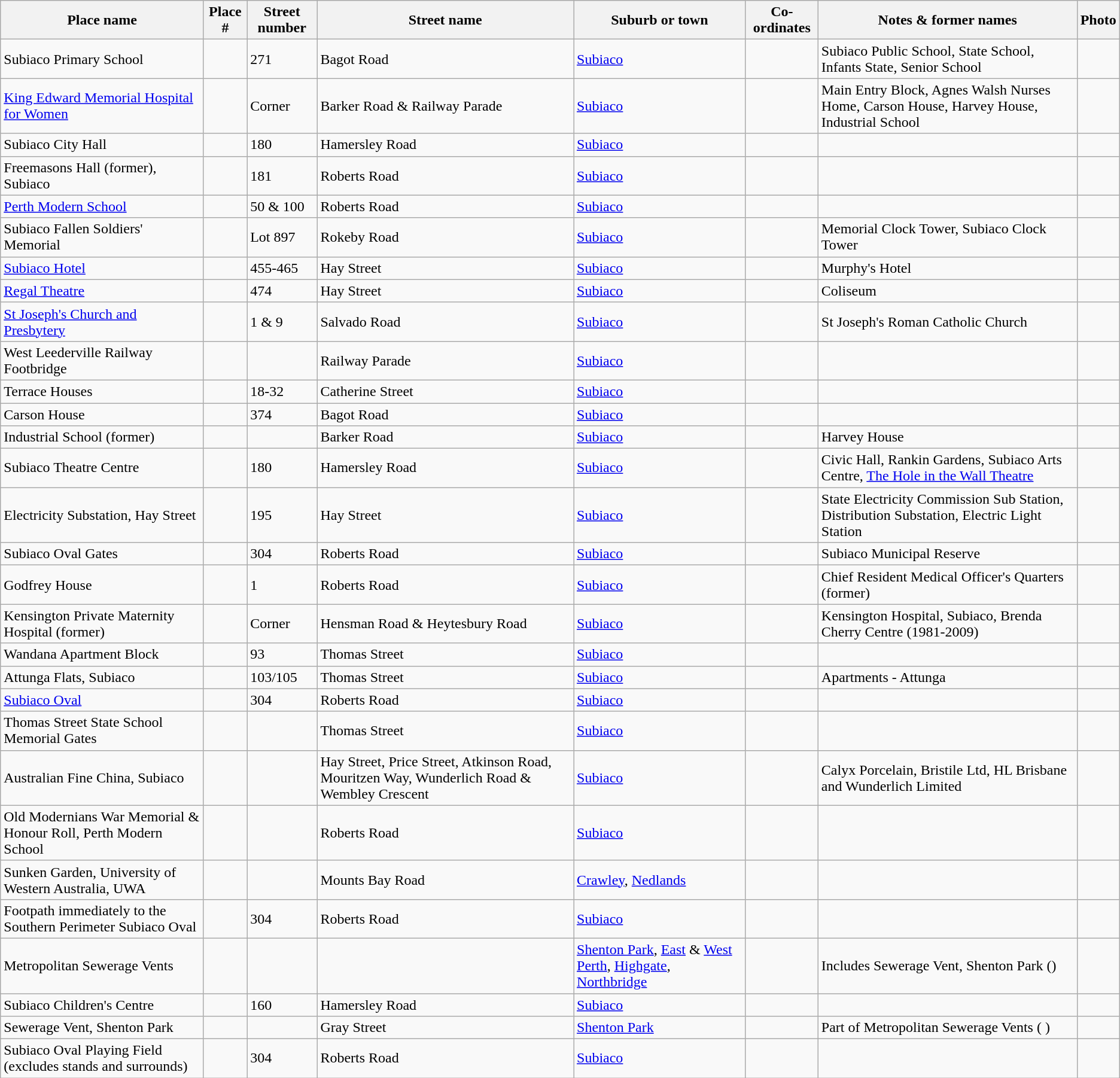<table class="wikitable sortable">
<tr>
<th>Place name</th>
<th>Place #</th>
<th>Street number</th>
<th>Street name</th>
<th>Suburb or town</th>
<th>Co-ordinates</th>
<th class="unsortable">Notes & former names</th>
<th class="unsortable">Photo</th>
</tr>
<tr>
<td>Subiaco Primary School</td>
<td></td>
<td>271</td>
<td>Bagot Road</td>
<td><a href='#'>Subiaco</a></td>
<td></td>
<td>Subiaco Public School, State School, Infants State, Senior School</td>
<td></td>
</tr>
<tr>
<td><a href='#'>King Edward Memorial Hospital for Women</a></td>
<td></td>
<td>Corner</td>
<td>Barker Road & Railway Parade</td>
<td><a href='#'>Subiaco</a></td>
<td></td>
<td>Main Entry Block, Agnes Walsh Nurses Home, Carson House, Harvey House, Industrial School</td>
<td></td>
</tr>
<tr>
<td>Subiaco City Hall</td>
<td></td>
<td>180</td>
<td>Hamersley Road</td>
<td><a href='#'>Subiaco</a></td>
<td></td>
<td></td>
<td></td>
</tr>
<tr>
<td>Freemasons Hall (former), Subiaco</td>
<td></td>
<td>181</td>
<td>Roberts Road</td>
<td><a href='#'>Subiaco</a></td>
<td></td>
<td></td>
<td></td>
</tr>
<tr>
<td><a href='#'>Perth Modern School</a></td>
<td></td>
<td>50 & 100</td>
<td>Roberts Road</td>
<td><a href='#'>Subiaco</a></td>
<td></td>
<td></td>
<td></td>
</tr>
<tr>
<td>Subiaco Fallen Soldiers' Memorial</td>
<td></td>
<td>Lot 897</td>
<td>Rokeby Road</td>
<td><a href='#'>Subiaco</a></td>
<td></td>
<td>Memorial Clock Tower, Subiaco Clock Tower</td>
<td></td>
</tr>
<tr>
<td><a href='#'>Subiaco Hotel</a></td>
<td></td>
<td>455-465</td>
<td>Hay Street</td>
<td><a href='#'>Subiaco</a></td>
<td></td>
<td>Murphy's Hotel</td>
<td></td>
</tr>
<tr>
<td><a href='#'>Regal Theatre</a></td>
<td></td>
<td>474</td>
<td>Hay Street</td>
<td><a href='#'>Subiaco</a></td>
<td></td>
<td>Coliseum</td>
<td></td>
</tr>
<tr>
<td><a href='#'>St Joseph's Church and Presbytery</a></td>
<td></td>
<td>1 & 9</td>
<td>Salvado Road</td>
<td><a href='#'>Subiaco</a></td>
<td></td>
<td>St Joseph's Roman Catholic Church</td>
<td></td>
</tr>
<tr>
<td>West Leederville Railway Footbridge</td>
<td></td>
<td></td>
<td>Railway Parade</td>
<td><a href='#'>Subiaco</a></td>
<td></td>
<td></td>
<td></td>
</tr>
<tr>
<td>Terrace Houses</td>
<td></td>
<td>18-32</td>
<td>Catherine Street</td>
<td><a href='#'>Subiaco</a></td>
<td></td>
<td></td>
<td></td>
</tr>
<tr>
<td>Carson House</td>
<td></td>
<td>374</td>
<td>Bagot Road</td>
<td><a href='#'>Subiaco</a></td>
<td></td>
<td></td>
<td></td>
</tr>
<tr>
<td>Industrial School (former)</td>
<td></td>
<td></td>
<td>Barker Road</td>
<td><a href='#'>Subiaco</a></td>
<td></td>
<td>Harvey House</td>
<td></td>
</tr>
<tr>
<td>Subiaco Theatre Centre</td>
<td></td>
<td>180</td>
<td>Hamersley Road</td>
<td><a href='#'>Subiaco</a></td>
<td></td>
<td>Civic Hall, Rankin Gardens, Subiaco Arts Centre, <a href='#'>The Hole in the Wall Theatre</a></td>
<td></td>
</tr>
<tr>
<td>Electricity Substation, Hay Street</td>
<td></td>
<td>195</td>
<td>Hay Street</td>
<td><a href='#'>Subiaco</a></td>
<td></td>
<td>State Electricity Commission Sub Station, Distribution Substation, Electric Light Station</td>
<td></td>
</tr>
<tr>
<td>Subiaco Oval Gates</td>
<td></td>
<td>304</td>
<td>Roberts Road</td>
<td><a href='#'>Subiaco</a></td>
<td></td>
<td>Subiaco Municipal Reserve</td>
<td></td>
</tr>
<tr>
<td>Godfrey House</td>
<td></td>
<td>1</td>
<td>Roberts Road</td>
<td><a href='#'>Subiaco</a></td>
<td></td>
<td>Chief Resident Medical Officer's Quarters (former)</td>
<td></td>
</tr>
<tr>
<td>Kensington Private Maternity Hospital (former)</td>
<td></td>
<td>Corner</td>
<td>Hensman Road & Heytesbury Road</td>
<td><a href='#'>Subiaco</a></td>
<td></td>
<td>Kensington Hospital, Subiaco, Brenda Cherry Centre (1981-2009)</td>
<td></td>
</tr>
<tr>
<td>Wandana Apartment Block</td>
<td></td>
<td>93</td>
<td>Thomas Street</td>
<td><a href='#'>Subiaco</a></td>
<td></td>
<td></td>
<td></td>
</tr>
<tr>
<td>Attunga Flats, Subiaco</td>
<td></td>
<td>103/105</td>
<td>Thomas Street</td>
<td><a href='#'>Subiaco</a></td>
<td></td>
<td>Apartments - Attunga</td>
<td></td>
</tr>
<tr>
<td><a href='#'>Subiaco Oval</a></td>
<td></td>
<td>304</td>
<td>Roberts Road</td>
<td><a href='#'>Subiaco</a></td>
<td></td>
<td></td>
<td></td>
</tr>
<tr>
<td>Thomas Street State School Memorial Gates</td>
<td></td>
<td></td>
<td>Thomas Street</td>
<td><a href='#'>Subiaco</a></td>
<td></td>
<td></td>
<td></td>
</tr>
<tr>
<td>Australian Fine China, Subiaco</td>
<td></td>
<td></td>
<td>Hay Street, Price Street, Atkinson Road, Mouritzen Way, Wunderlich Road & Wembley Crescent</td>
<td><a href='#'>Subiaco</a></td>
<td></td>
<td>Calyx Porcelain, Bristile Ltd, HL Brisbane and Wunderlich Limited</td>
<td></td>
</tr>
<tr>
<td>Old Modernians War Memorial & Honour Roll, Perth Modern School</td>
<td></td>
<td></td>
<td>Roberts Road</td>
<td><a href='#'>Subiaco</a></td>
<td></td>
<td></td>
<td></td>
</tr>
<tr>
<td>Sunken Garden, University of Western Australia, UWA</td>
<td></td>
<td></td>
<td>Mounts Bay Road</td>
<td><a href='#'>Crawley</a>, <a href='#'>Nedlands</a></td>
<td></td>
<td></td>
<td></td>
</tr>
<tr>
<td>Footpath immediately to the Southern Perimeter Subiaco Oval</td>
<td></td>
<td>304</td>
<td>Roberts Road</td>
<td><a href='#'>Subiaco</a></td>
<td></td>
<td></td>
<td></td>
</tr>
<tr>
<td>Metropolitan Sewerage Vents</td>
<td></td>
<td></td>
<td></td>
<td><a href='#'>Shenton Park</a>, <a href='#'>East</a> & <a href='#'>West Perth</a>, <a href='#'>Highgate</a>, <a href='#'>Northbridge</a></td>
<td></td>
<td>Includes Sewerage Vent, Shenton Park ()</td>
<td></td>
</tr>
<tr>
<td>Subiaco Children's Centre</td>
<td></td>
<td>160</td>
<td>Hamersley Road</td>
<td><a href='#'>Subiaco</a></td>
<td></td>
<td></td>
<td></td>
</tr>
<tr>
<td>Sewerage Vent, Shenton Park</td>
<td></td>
<td></td>
<td>Gray Street</td>
<td><a href='#'>Shenton Park</a></td>
<td></td>
<td>Part of Metropolitan Sewerage Vents ( )</td>
<td></td>
</tr>
<tr>
<td>Subiaco Oval Playing Field (excludes stands and surrounds)</td>
<td></td>
<td>304</td>
<td>Roberts Road</td>
<td><a href='#'>Subiaco</a></td>
<td></td>
<td></td>
<td></td>
</tr>
</table>
